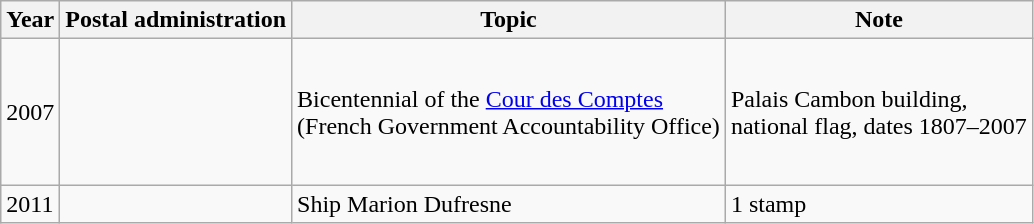<table class="wikitable">
<tr>
<th>Year</th>
<th>Postal administration</th>
<th>Topic</th>
<th>Note</th>
</tr>
<tr>
<td>2007</td>
<td> <br>  <br>  <br>  <br>  <br></td>
<td>Bicentennial of the <a href='#'>Cour des Comptes</a> <br>(French Government Accountability Office)</td>
<td>Palais Cambon building,<br>national flag, dates 1807–2007</td>
</tr>
<tr>
<td>2011</td>
<td></td>
<td>Ship Marion Dufresne</td>
<td>1 stamp</td>
</tr>
</table>
